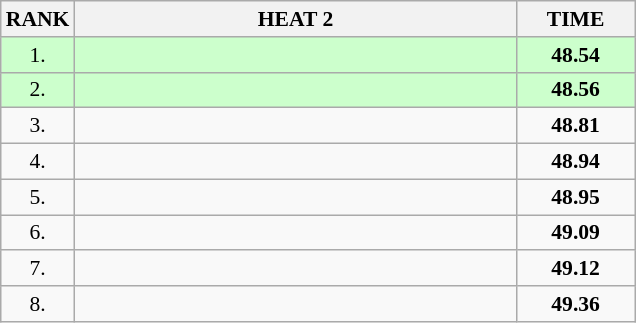<table class="wikitable" style="border-collapse: collapse; font-size: 90%;">
<tr>
<th>RANK</th>
<th style="width: 20em">HEAT 2</th>
<th style="width: 5em">TIME</th>
</tr>
<tr style="background:#ccffcc;">
<td align="center">1.</td>
<td></td>
<td align="center"><strong>48.54</strong></td>
</tr>
<tr style="background:#ccffcc;">
<td align="center">2.</td>
<td></td>
<td align="center"><strong>48.56</strong></td>
</tr>
<tr>
<td align="center">3.</td>
<td></td>
<td align="center"><strong>48.81</strong></td>
</tr>
<tr>
<td align="center">4.</td>
<td></td>
<td align="center"><strong>48.94</strong></td>
</tr>
<tr>
<td align="center">5.</td>
<td></td>
<td align="center"><strong>48.95</strong></td>
</tr>
<tr>
<td align="center">6.</td>
<td></td>
<td align="center"><strong>49.09</strong></td>
</tr>
<tr>
<td align="center">7.</td>
<td></td>
<td align="center"><strong>49.12</strong></td>
</tr>
<tr>
<td align="center">8.</td>
<td></td>
<td align="center"><strong>49.36</strong></td>
</tr>
</table>
